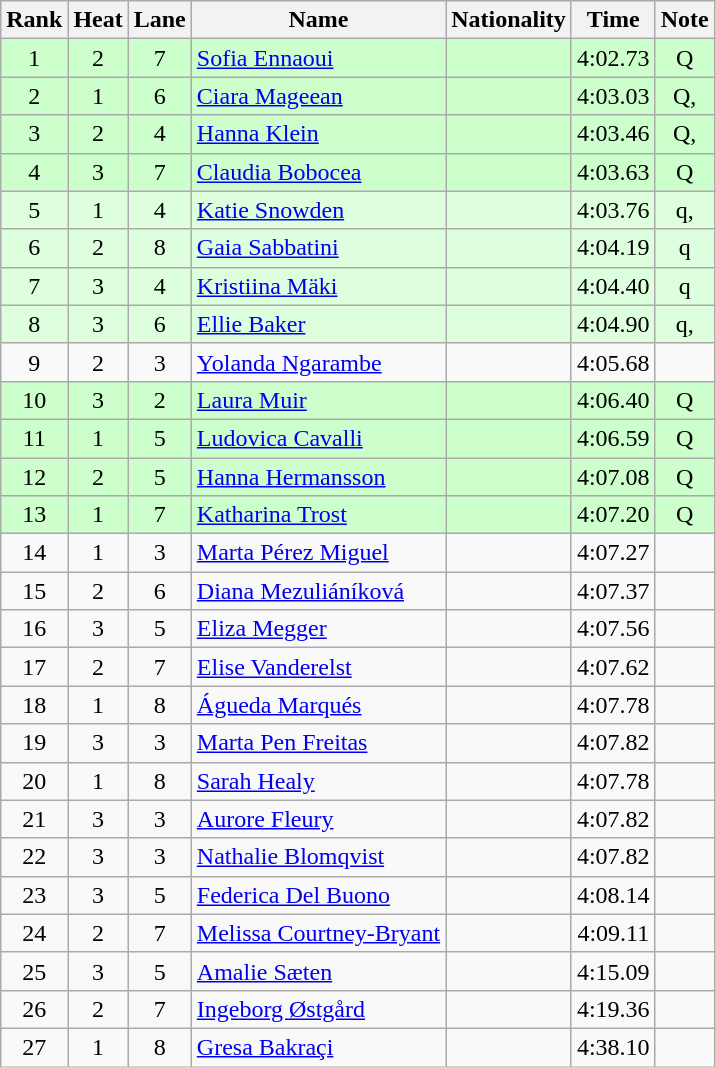<table class="wikitable sortable" style="text-align:center">
<tr>
<th>Rank</th>
<th>Heat</th>
<th>Lane</th>
<th>Name</th>
<th>Nationality</th>
<th>Time</th>
<th>Note</th>
</tr>
<tr bgcolor=ccffcc>
<td>1</td>
<td>2</td>
<td>7</td>
<td align=left><a href='#'>Sofia Ennaoui</a></td>
<td align=left></td>
<td>4:02.73</td>
<td>Q</td>
</tr>
<tr bgcolor=ccffcc>
<td>2</td>
<td>1</td>
<td>6</td>
<td align=left><a href='#'>Ciara Mageean</a></td>
<td align=left></td>
<td>4:03.03</td>
<td>Q, </td>
</tr>
<tr bgcolor=ccffcc>
<td>3</td>
<td>2</td>
<td>4</td>
<td align=left><a href='#'>Hanna Klein</a></td>
<td align=left></td>
<td>4:03.46</td>
<td>Q, </td>
</tr>
<tr bgcolor=ccffcc>
<td>4</td>
<td>3</td>
<td>7</td>
<td align=left><a href='#'>Claudia Bobocea</a></td>
<td align=left></td>
<td>4:03.63</td>
<td>Q</td>
</tr>
<tr bgcolor=ddffdd>
<td>5</td>
<td>1</td>
<td>4</td>
<td align=left><a href='#'>Katie Snowden</a></td>
<td align=left></td>
<td>4:03.76</td>
<td>q, </td>
</tr>
<tr bgcolor=ddffdd>
<td>6</td>
<td>2</td>
<td>8</td>
<td align=left><a href='#'>Gaia Sabbatini</a></td>
<td align=left></td>
<td>4:04.19</td>
<td>q</td>
</tr>
<tr bgcolor=ddffdd>
<td>7</td>
<td>3</td>
<td>4</td>
<td align=left><a href='#'>Kristiina Mäki</a></td>
<td align=left></td>
<td>4:04.40</td>
<td>q</td>
</tr>
<tr bgcolor=ddffdd>
<td>8</td>
<td>3</td>
<td>6</td>
<td align=left><a href='#'>Ellie Baker</a></td>
<td align=left></td>
<td>4:04.90</td>
<td>q, </td>
</tr>
<tr>
<td>9</td>
<td>2</td>
<td>3</td>
<td align=left><a href='#'>Yolanda Ngarambe</a></td>
<td align=left></td>
<td>4:05.68</td>
<td></td>
</tr>
<tr bgcolor=ccffcc>
<td>10</td>
<td>3</td>
<td>2</td>
<td align=left><a href='#'>Laura Muir</a></td>
<td align=left></td>
<td>4:06.40</td>
<td>Q</td>
</tr>
<tr bgcolor=ccffcc>
<td>11</td>
<td>1</td>
<td>5</td>
<td align=left><a href='#'>Ludovica Cavalli</a></td>
<td align=left></td>
<td>4:06.59</td>
<td>Q</td>
</tr>
<tr bgcolor=ccffcc>
<td>12</td>
<td>2</td>
<td>5</td>
<td align=left><a href='#'>Hanna Hermansson</a></td>
<td align=left></td>
<td>4:07.08</td>
<td>Q</td>
</tr>
<tr bgcolor=ccffcc>
<td>13</td>
<td>1</td>
<td>7</td>
<td align=left><a href='#'>Katharina Trost</a></td>
<td align=left></td>
<td>4:07.20</td>
<td>Q</td>
</tr>
<tr>
<td>14</td>
<td>1</td>
<td>3</td>
<td align=left><a href='#'>Marta Pérez Miguel</a></td>
<td align=left></td>
<td>4:07.27</td>
<td></td>
</tr>
<tr>
<td>15</td>
<td>2</td>
<td>6</td>
<td align=left><a href='#'>Diana Mezuliáníková</a></td>
<td align=left></td>
<td>4:07.37</td>
<td></td>
</tr>
<tr>
<td>16</td>
<td>3</td>
<td>5</td>
<td align=left><a href='#'>Eliza Megger</a></td>
<td align=left></td>
<td>4:07.56</td>
<td></td>
</tr>
<tr>
<td>17</td>
<td>2</td>
<td>7</td>
<td align=left><a href='#'>Elise Vanderelst</a></td>
<td align=left></td>
<td>4:07.62</td>
<td></td>
</tr>
<tr>
<td>18</td>
<td>1</td>
<td>8</td>
<td align=left><a href='#'>Águeda Marqués</a></td>
<td align=left></td>
<td>4:07.78</td>
<td></td>
</tr>
<tr>
<td>19</td>
<td>3</td>
<td>3</td>
<td align=left><a href='#'>Marta Pen Freitas</a></td>
<td align=left></td>
<td>4:07.82</td>
<td></td>
</tr>
<tr>
<td>20</td>
<td>1</td>
<td>8</td>
<td align=left><a href='#'>Sarah Healy</a></td>
<td align=left></td>
<td>4:07.78</td>
<td></td>
</tr>
<tr>
<td>21</td>
<td>3</td>
<td>3</td>
<td align=left><a href='#'>Aurore Fleury</a></td>
<td align=left></td>
<td>4:07.82</td>
<td></td>
</tr>
<tr>
<td>22</td>
<td>3</td>
<td>3</td>
<td align=left><a href='#'>Nathalie Blomqvist</a></td>
<td align=left></td>
<td>4:07.82</td>
<td></td>
</tr>
<tr>
<td>23</td>
<td>3</td>
<td>5</td>
<td align=left><a href='#'>Federica Del Buono</a></td>
<td align=left></td>
<td>4:08.14</td>
<td></td>
</tr>
<tr>
<td>24</td>
<td>2</td>
<td>7</td>
<td align=left><a href='#'>Melissa Courtney-Bryant</a></td>
<td align=left></td>
<td>4:09.11</td>
<td></td>
</tr>
<tr>
<td>25</td>
<td>3</td>
<td>5</td>
<td align=left><a href='#'>Amalie Sæten</a></td>
<td align=left></td>
<td>4:15.09</td>
<td></td>
</tr>
<tr>
<td>26</td>
<td>2</td>
<td>7</td>
<td align=left><a href='#'>Ingeborg Østgård</a></td>
<td align=left></td>
<td>4:19.36</td>
<td></td>
</tr>
<tr>
<td>27</td>
<td>1</td>
<td>8</td>
<td align=left><a href='#'>Gresa Bakraçi</a></td>
<td align=left></td>
<td>4:38.10</td>
<td></td>
</tr>
</table>
